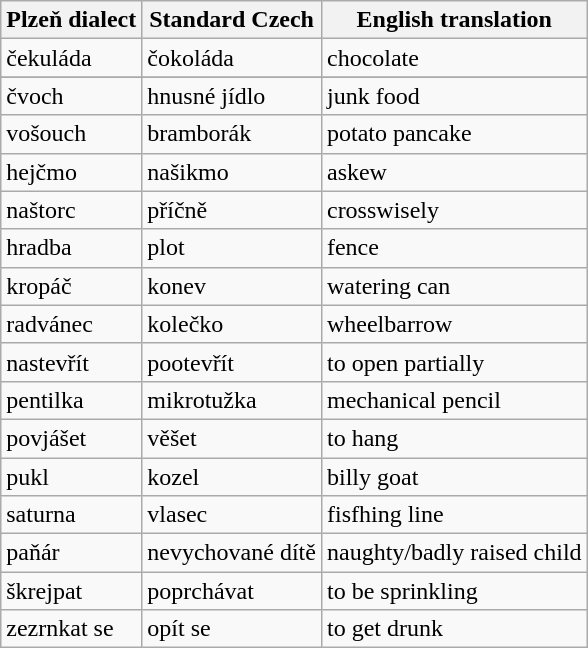<table class="wikitable">
<tr>
<th><strong>Plzeň dialect</strong></th>
<th><strong>Standard Czech</strong></th>
<th><strong>English translation</strong></th>
</tr>
<tr>
<td>čekuláda</td>
<td>čokoláda</td>
<td>chocolate</td>
</tr>
<tr>
</tr>
<tr>
<td>čvoch</td>
<td>hnusné jídlo</td>
<td>junk food</td>
</tr>
<tr>
<td>vošouch</td>
<td>bramborák</td>
<td>potato pancake</td>
</tr>
<tr>
<td>hejčmo</td>
<td>našikmo</td>
<td>askew</td>
</tr>
<tr>
<td>naštorc</td>
<td>příčně</td>
<td>crosswisely</td>
</tr>
<tr>
<td>hradba</td>
<td>plot</td>
<td>fence</td>
</tr>
<tr>
<td>kropáč</td>
<td>konev</td>
<td>watering can</td>
</tr>
<tr>
<td>radvánec</td>
<td>kolečko</td>
<td>wheelbarrow</td>
</tr>
<tr>
<td>nastevřít</td>
<td>pootevřít</td>
<td>to open partially</td>
</tr>
<tr>
<td>pentilka</td>
<td>mikrotužka</td>
<td>mechanical pencil</td>
</tr>
<tr>
<td>povjášet</td>
<td>věšet</td>
<td>to hang</td>
</tr>
<tr>
<td>pukl</td>
<td>kozel</td>
<td>billy goat</td>
</tr>
<tr>
<td>saturna</td>
<td>vlasec</td>
<td>fisfhing line</td>
</tr>
<tr>
<td>paňár</td>
<td>nevychované dítě</td>
<td>naughty/badly raised child</td>
</tr>
<tr>
<td>škrejpat</td>
<td>poprchávat</td>
<td>to be sprinkling</td>
</tr>
<tr>
<td>zezrnkat se</td>
<td>opít se</td>
<td>to get drunk</td>
</tr>
</table>
